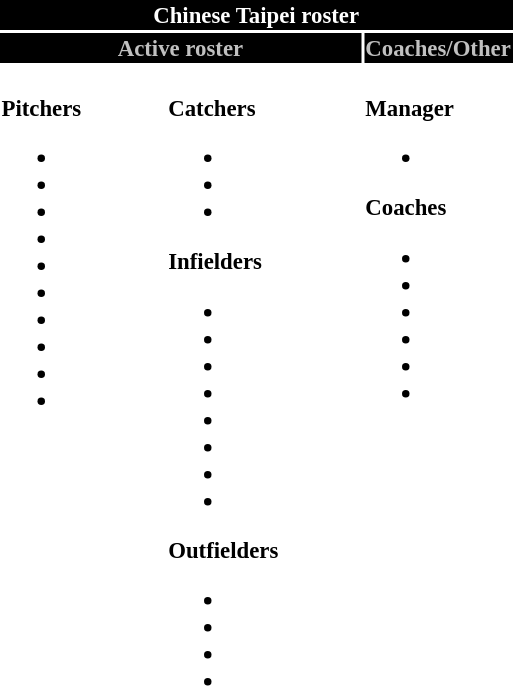<table class="toccolours" style="font-size: 95%;">
<tr>
<th colspan="10" style="background-color: #000000; color: #FFFFFF; text-align: center;">Chinese Taipei roster</th>
</tr>
<tr>
<td colspan="4" style="background-color: #000000; color: #C0C0C0; text-align: center;"><strong>Active roster</strong></td>
<td colspan="1" style="background-color: #000000; color: #C0C0C0; text-align: center;"><strong>Coaches/Other</strong></td>
</tr>
<tr>
<td style="vertical-align:top;"><br><strong>Pitchers</strong><br><ul><li></li><li></li><li></li><li></li><li></li><li></li><li></li><li></li><li></li><li></li></ul></td>
<td width="50px"> </td>
<td style="vertical-align:top;"><br><strong>Catchers</strong><br><ul><li></li><li></li><li></li></ul><strong>Infielders</strong><br><ul><li></li><li></li><li></li><li></li><li></li><li></li><li></li><li></li></ul><strong>Outfielders</strong><br><ul><li></li><li></li><li></li><li></li></ul></td>
<td width="50"> </td>
<td style="vertical-align:top;"><br><strong>Manager</strong><br><ul><li></li></ul><strong>Coaches</strong><br><ul><li></li><li></li><li></li><li></li><li></li><li></li></ul></td>
</tr>
</table>
